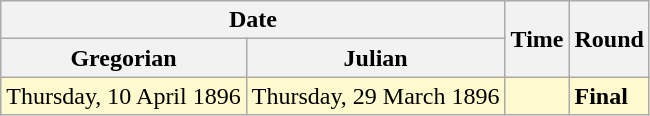<table class="wikitable">
<tr>
<th colspan=2>Date</th>
<th rowspan=2>Time</th>
<th rowspan=2>Round</th>
</tr>
<tr>
<th>Gregorian</th>
<th>Julian</th>
</tr>
<tr style=background:lemonchiffon>
<td>Thursday, 10 April 1896</td>
<td>Thursday, 29 March 1896</td>
<td></td>
<td><strong>Final</strong></td>
</tr>
</table>
